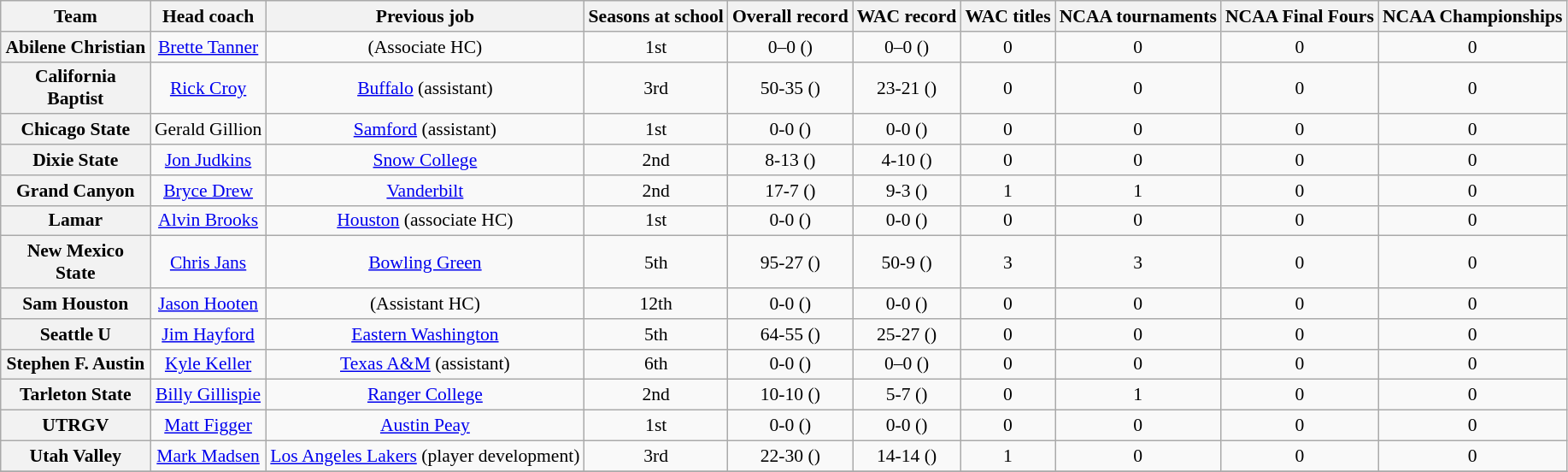<table class="wikitable sortable" style="text-align: center;font-size:90%;">
<tr>
<th width="110">Team</th>
<th>Head coach</th>
<th>Previous job</th>
<th>Seasons at school</th>
<th>Overall record</th>
<th>WAC record</th>
<th>WAC titles</th>
<th>NCAA tournaments</th>
<th>NCAA Final Fours</th>
<th>NCAA Championships</th>
</tr>
<tr>
<th style=>Abilene Christian</th>
<td><a href='#'>Brette Tanner</a></td>
<td>(Associate HC)</td>
<td>1st</td>
<td>0–0 ()</td>
<td>0–0 ()</td>
<td>0</td>
<td>0</td>
<td>0</td>
<td>0</td>
</tr>
<tr>
<th style=>California Baptist</th>
<td><a href='#'>Rick Croy</a></td>
<td><a href='#'>Buffalo</a> (assistant)</td>
<td>3rd</td>
<td>50-35 ()</td>
<td>23-21 ()</td>
<td>0</td>
<td>0</td>
<td>0</td>
<td>0</td>
</tr>
<tr>
<th style=>Chicago State</th>
<td>Gerald Gillion</td>
<td><a href='#'>Samford</a> (assistant)</td>
<td>1st</td>
<td>0-0 ()</td>
<td>0-0 ()</td>
<td>0</td>
<td>0</td>
<td>0</td>
<td>0</td>
</tr>
<tr>
<th style=>Dixie State</th>
<td><a href='#'>Jon Judkins</a></td>
<td><a href='#'>Snow College</a></td>
<td>2nd</td>
<td>8-13 ()</td>
<td>4-10 ()</td>
<td>0</td>
<td>0</td>
<td>0</td>
<td>0</td>
</tr>
<tr>
<th style=>Grand Canyon</th>
<td><a href='#'>Bryce Drew</a></td>
<td><a href='#'>Vanderbilt</a></td>
<td>2nd</td>
<td>17-7 ()</td>
<td>9-3 ()</td>
<td>1</td>
<td>1</td>
<td>0</td>
<td>0</td>
</tr>
<tr>
<th style=>Lamar</th>
<td><a href='#'>Alvin Brooks</a></td>
<td><a href='#'>Houston</a> (associate HC)</td>
<td>1st</td>
<td>0-0 ()</td>
<td>0-0 ()</td>
<td>0</td>
<td>0</td>
<td>0</td>
<td>0</td>
</tr>
<tr>
<th style=>New Mexico State</th>
<td><a href='#'>Chris Jans</a></td>
<td><a href='#'>Bowling Green</a></td>
<td>5th</td>
<td>95-27 ()</td>
<td>50-9 ()</td>
<td>3</td>
<td>3</td>
<td>0</td>
<td>0</td>
</tr>
<tr>
<th style=>Sam Houston</th>
<td><a href='#'>Jason Hooten</a></td>
<td>(Assistant HC)</td>
<td>12th</td>
<td>0-0 ()</td>
<td>0-0 ()</td>
<td>0</td>
<td>0</td>
<td>0</td>
<td>0</td>
</tr>
<tr>
<th style=>Seattle U</th>
<td><a href='#'>Jim Hayford</a></td>
<td><a href='#'>Eastern Washington</a></td>
<td>5th</td>
<td>64-55 ()</td>
<td>25-27 ()</td>
<td>0</td>
<td>0</td>
<td>0</td>
<td>0</td>
</tr>
<tr>
<th style=>Stephen F. Austin</th>
<td><a href='#'>Kyle Keller</a></td>
<td><a href='#'>Texas A&M</a> (assistant)</td>
<td>6th</td>
<td>0-0  ()</td>
<td>0–0  ()</td>
<td>0</td>
<td>0</td>
<td>0</td>
<td>0</td>
</tr>
<tr>
<th style=>Tarleton State</th>
<td><a href='#'>Billy Gillispie</a></td>
<td><a href='#'>Ranger College</a></td>
<td>2nd</td>
<td>10-10 ()</td>
<td>5-7  ()</td>
<td>0</td>
<td>1</td>
<td>0</td>
<td>0</td>
</tr>
<tr>
<th style=>UTRGV</th>
<td><a href='#'>Matt Figger</a></td>
<td><a href='#'>Austin Peay</a></td>
<td>1st</td>
<td>0-0 ()</td>
<td>0-0  ()</td>
<td>0</td>
<td>0</td>
<td>0</td>
<td>0</td>
</tr>
<tr>
<th style=>Utah Valley</th>
<td><a href='#'>Mark Madsen</a></td>
<td><a href='#'>Los Angeles Lakers</a> (player development)</td>
<td>3rd</td>
<td>22-30 ()</td>
<td>14-14  ()</td>
<td>1</td>
<td>0</td>
<td>0</td>
<td>0</td>
</tr>
<tr>
</tr>
</table>
